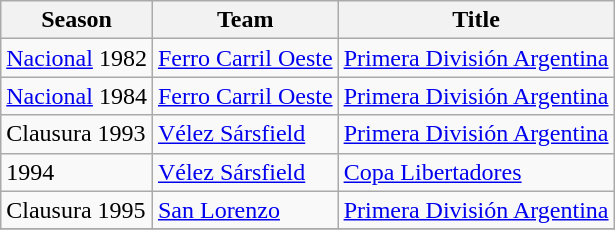<table class="wikitable">
<tr>
<th>Season</th>
<th>Team</th>
<th>Title</th>
</tr>
<tr>
<td><a href='#'>Nacional</a> 1982</td>
<td><a href='#'>Ferro Carril Oeste</a></td>
<td><a href='#'>Primera División Argentina</a></td>
</tr>
<tr>
<td><a href='#'>Nacional</a> 1984</td>
<td><a href='#'>Ferro Carril Oeste</a></td>
<td><a href='#'>Primera División Argentina</a></td>
</tr>
<tr>
<td>Clausura 1993</td>
<td><a href='#'>Vélez Sársfield</a></td>
<td><a href='#'>Primera División Argentina</a></td>
</tr>
<tr>
<td>1994</td>
<td><a href='#'>Vélez Sársfield</a></td>
<td><a href='#'>Copa Libertadores</a></td>
</tr>
<tr>
<td>Clausura 1995</td>
<td><a href='#'>San Lorenzo</a></td>
<td><a href='#'>Primera División Argentina</a></td>
</tr>
<tr>
</tr>
</table>
